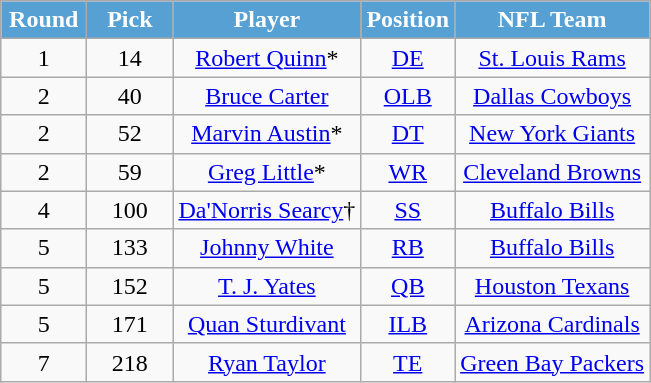<table class="wikitable">
<tr align="center"  style="background:#56A0D3;color:#FFFFFF;">
<td style="width: 50px;"><strong>Round</strong></td>
<td style="width: 50px;"><strong>Pick</strong></td>
<td><strong>Player</strong></td>
<td><strong>Position</strong></td>
<td><strong>NFL Team</strong></td>
</tr>
<tr align="center" bgcolor="">
<td>1</td>
<td>14</td>
<td><a href='#'>Robert Quinn</a>*</td>
<td><a href='#'>DE</a></td>
<td><a href='#'>St. Louis Rams</a></td>
</tr>
<tr align="center" bgcolor="">
<td>2</td>
<td>40</td>
<td><a href='#'>Bruce Carter</a></td>
<td><a href='#'>OLB</a></td>
<td><a href='#'>Dallas Cowboys</a></td>
</tr>
<tr align="center" bgcolor="">
<td>2</td>
<td>52</td>
<td><a href='#'>Marvin Austin</a>*</td>
<td><a href='#'>DT</a></td>
<td><a href='#'>New York Giants</a></td>
</tr>
<tr align="center" bgcolor="">
<td>2</td>
<td>59</td>
<td><a href='#'>Greg Little</a>*</td>
<td><a href='#'>WR</a></td>
<td><a href='#'>Cleveland Browns</a></td>
</tr>
<tr align="center" bgcolor="">
<td>4</td>
<td>100</td>
<td><a href='#'>Da'Norris Searcy</a>†</td>
<td><a href='#'>SS</a></td>
<td><a href='#'>Buffalo Bills</a></td>
</tr>
<tr align="center" bgcolor="">
<td>5</td>
<td>133</td>
<td><a href='#'>Johnny White</a></td>
<td><a href='#'>RB</a></td>
<td><a href='#'>Buffalo Bills</a></td>
</tr>
<tr align="center" bgcolor="">
<td>5</td>
<td>152</td>
<td><a href='#'>T. J. Yates</a></td>
<td><a href='#'>QB</a></td>
<td><a href='#'>Houston Texans</a></td>
</tr>
<tr align="center" bgcolor="">
<td>5</td>
<td>171</td>
<td><a href='#'>Quan Sturdivant</a></td>
<td><a href='#'>ILB</a></td>
<td><a href='#'>Arizona Cardinals</a></td>
</tr>
<tr align="center" bgcolor="">
<td>7</td>
<td>218</td>
<td><a href='#'>Ryan Taylor</a></td>
<td><a href='#'>TE</a></td>
<td><a href='#'>Green Bay Packers</a></td>
</tr>
</table>
